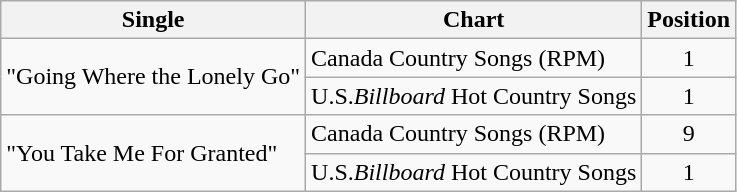<table class="wikitable">
<tr>
<th>Single</th>
<th>Chart</th>
<th>Position</th>
</tr>
<tr>
<td rowspan=2>"Going Where the Lonely Go"</td>
<td>Canada Country Songs (RPM)<br></td>
<td align="center">1</td>
</tr>
<tr>
<td>U.S.<em>Billboard</em> Hot Country Songs<br></td>
<td align="center">1</td>
</tr>
<tr>
<td rowspan=2>"You Take Me For Granted"</td>
<td>Canada Country Songs (RPM)<br></td>
<td align="center">9</td>
</tr>
<tr>
<td>U.S.<em>Billboard</em> Hot Country Songs<br></td>
<td align="center">1</td>
</tr>
</table>
